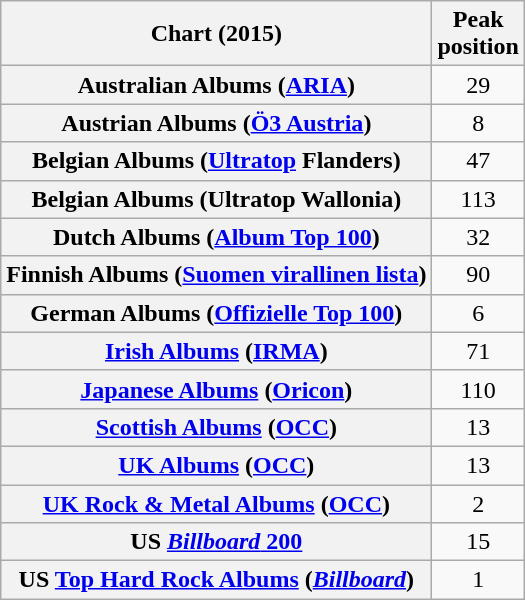<table class="wikitable sortable plainrowheaders" style="text-align:center">
<tr>
<th scope="col">Chart (2015)</th>
<th scope="col">Peak<br>position</th>
</tr>
<tr>
<th scope="row">Australian Albums (<a href='#'>ARIA</a>)</th>
<td>29</td>
</tr>
<tr>
<th scope="row">Austrian Albums (<a href='#'>Ö3 Austria</a>)</th>
<td>8</td>
</tr>
<tr>
<th scope="row">Belgian Albums (<a href='#'>Ultratop</a> Flanders)</th>
<td>47</td>
</tr>
<tr>
<th scope="row">Belgian Albums (Ultratop Wallonia)</th>
<td>113</td>
</tr>
<tr>
<th scope="row">Dutch Albums (<a href='#'>Album Top 100</a>)</th>
<td>32</td>
</tr>
<tr>
<th scope="row">Finnish Albums (<a href='#'>Suomen virallinen lista</a>)</th>
<td>90</td>
</tr>
<tr>
<th scope="row">German Albums (<a href='#'>Offizielle Top 100</a>)</th>
<td>6</td>
</tr>
<tr>
<th scope="row"><a href='#'>Irish Albums</a> (<a href='#'>IRMA</a>)</th>
<td>71</td>
</tr>
<tr>
<th scope="row"><a href='#'>Japanese Albums</a> (<a href='#'>Oricon</a>)</th>
<td>110</td>
</tr>
<tr>
<th scope="row"><a href='#'>Scottish Albums</a> (<a href='#'>OCC</a>)</th>
<td>13</td>
</tr>
<tr>
<th scope="row"><a href='#'>UK Albums</a> (<a href='#'>OCC</a>)</th>
<td>13</td>
</tr>
<tr>
<th scope="row"><a href='#'>UK Rock & Metal Albums</a> (<a href='#'>OCC</a>)</th>
<td>2</td>
</tr>
<tr>
<th scope="row">US <a href='#'><em>Billboard</em> 200</a></th>
<td>15</td>
</tr>
<tr>
<th scope="row">US <a href='#'>Top Hard Rock Albums</a> (<em><a href='#'>Billboard</a></em>)</th>
<td>1</td>
</tr>
</table>
